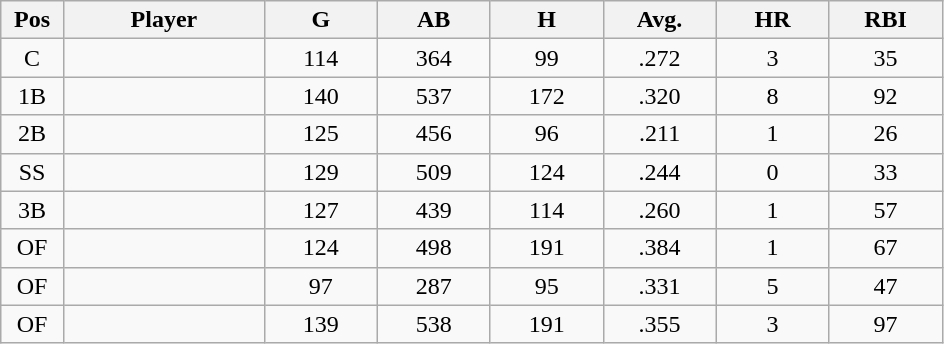<table class="wikitable sortable">
<tr>
<th bgcolor="#DDDDFF" width="5%">Pos</th>
<th bgcolor="#DDDDFF" width="16%">Player</th>
<th bgcolor="#DDDDFF" width="9%">G</th>
<th bgcolor="#DDDDFF" width="9%">AB</th>
<th bgcolor="#DDDDFF" width="9%">H</th>
<th bgcolor="#DDDDFF" width="9%">Avg.</th>
<th bgcolor="#DDDDFF" width="9%">HR</th>
<th bgcolor="#DDDDFF" width="9%">RBI</th>
</tr>
<tr align="center">
<td>C</td>
<td></td>
<td>114</td>
<td>364</td>
<td>99</td>
<td>.272</td>
<td>3</td>
<td>35</td>
</tr>
<tr align="center">
<td>1B</td>
<td></td>
<td>140</td>
<td>537</td>
<td>172</td>
<td>.320</td>
<td>8</td>
<td>92</td>
</tr>
<tr align="center">
<td>2B</td>
<td></td>
<td>125</td>
<td>456</td>
<td>96</td>
<td>.211</td>
<td>1</td>
<td>26</td>
</tr>
<tr align="center">
<td>SS</td>
<td></td>
<td>129</td>
<td>509</td>
<td>124</td>
<td>.244</td>
<td>0</td>
<td>33</td>
</tr>
<tr align="center">
<td>3B</td>
<td></td>
<td>127</td>
<td>439</td>
<td>114</td>
<td>.260</td>
<td>1</td>
<td>57</td>
</tr>
<tr align="center">
<td>OF</td>
<td></td>
<td>124</td>
<td>498</td>
<td>191</td>
<td>.384</td>
<td>1</td>
<td>67</td>
</tr>
<tr align="center">
<td>OF</td>
<td></td>
<td>97</td>
<td>287</td>
<td>95</td>
<td>.331</td>
<td>5</td>
<td>47</td>
</tr>
<tr align="center">
<td>OF</td>
<td></td>
<td>139</td>
<td>538</td>
<td>191</td>
<td>.355</td>
<td>3</td>
<td>97</td>
</tr>
</table>
